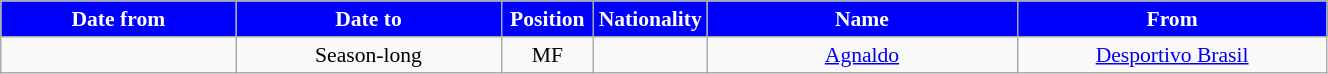<table class="wikitable"  style="text-align:center; font-size:90%; ">
<tr>
<th style="background:#00f; color:white; width:150px;">Date from</th>
<th style="background:#00f; color:white; width:170px;">Date to</th>
<th style="background:#00f; color:white; width:55px;">Position</th>
<th style="background:#00f; color:white; width:55px;">Nationality</th>
<th style="background:#00f; color:white; width:200px;">Name</th>
<th style="background:#00f; color:white; width:200px;">From</th>
</tr>
<tr>
<td></td>
<td>Season-long</td>
<td>MF</td>
<td></td>
<td><a href='#'>Agnaldo</a></td>
<td> <a href='#'>Desportivo Brasil</a></td>
</tr>
</table>
